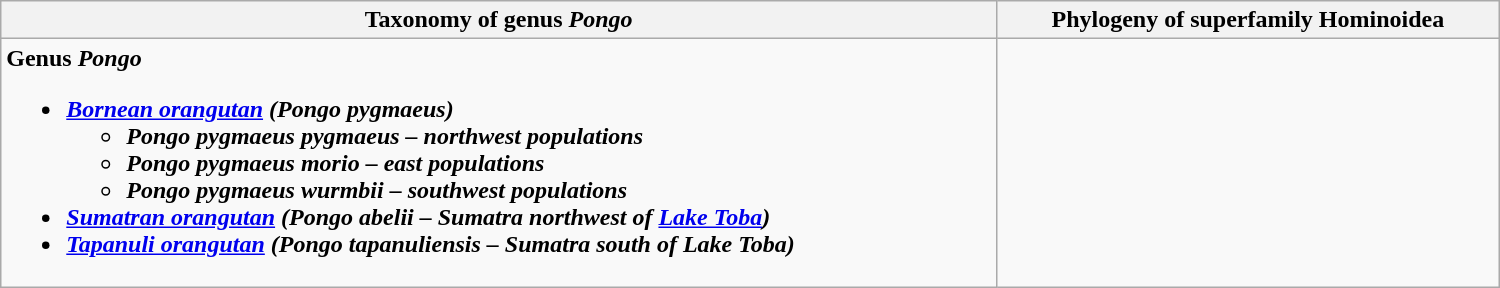<table class="wikitable" style="margin:1em auto 1em auto; width:750pt;">
<tr>
<th scope=col>Taxonomy of genus <em>Pongo</em></th>
<th scope=col>Phylogeny of superfamily Hominoidea</th>
</tr>
<tr>
<td><strong>Genus <em>Pongo<strong><em><br><ul><li><a href='#'>Bornean orangutan</a> (</em>Pongo pygmaeus<em>)<ul><li></em>Pongo pygmaeus pygmaeus<em> – northwest populations</li><li></em>Pongo pygmaeus morio<em> – east populations</li><li></em>Pongo pygmaeus wurmbii<em> – southwest populations</li></ul></li><li><a href='#'>Sumatran orangutan</a> (</em>Pongo abelii<em> – Sumatra northwest of <a href='#'>Lake Toba</a>)</li><li><a href='#'>Tapanuli orangutan</a> (</em>Pongo tapanuliensis<em> – Sumatra south of Lake Toba)</li></ul></td>
<td><br></td>
</tr>
</table>
